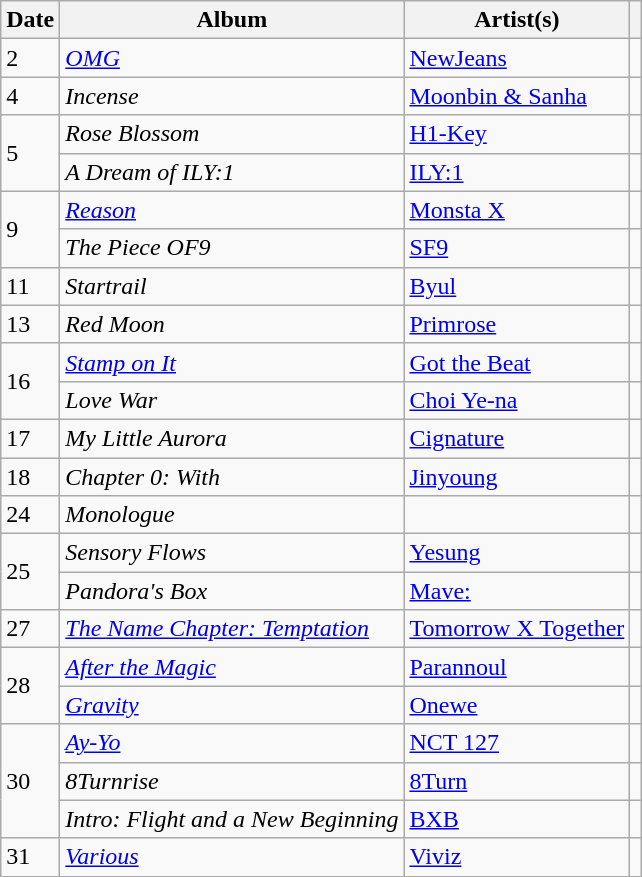<table class="wikitable">
<tr>
<th>Date</th>
<th>Album</th>
<th>Artist(s)</th>
<th></th>
</tr>
<tr>
<td>2</td>
<td><em><a href='#'>OMG</a></em></td>
<td><a href='#'>NewJeans</a></td>
<td></td>
</tr>
<tr>
<td>4</td>
<td><em>Incense</em></td>
<td><a href='#'>Moonbin & Sanha</a></td>
<td></td>
</tr>
<tr>
<td rowspan="2">5</td>
<td><em>Rose Blossom</em></td>
<td><a href='#'>H1-Key</a></td>
<td></td>
</tr>
<tr>
<td><em>A Dream of ILY:1</em></td>
<td><a href='#'>ILY:1</a></td>
<td></td>
</tr>
<tr>
<td rowspan="2">9</td>
<td><em><a href='#'>Reason</a></em></td>
<td><a href='#'>Monsta X</a></td>
<td></td>
</tr>
<tr>
<td><em>The Piece OF9</em></td>
<td><a href='#'>SF9</a></td>
<td></td>
</tr>
<tr>
<td>11</td>
<td><em>Startrail</em></td>
<td><a href='#'>Byul</a></td>
<td></td>
</tr>
<tr>
<td>13</td>
<td><em>Red Moon</em></td>
<td><a href='#'>Primrose</a></td>
<td></td>
</tr>
<tr>
<td rowspan="2">16</td>
<td><em><a href='#'>Stamp on It</a></em></td>
<td><a href='#'>Got the Beat</a></td>
<td></td>
</tr>
<tr>
<td><em>Love War</em></td>
<td><a href='#'>Choi Ye-na</a></td>
<td></td>
</tr>
<tr>
<td>17</td>
<td><em>My Little Aurora</em></td>
<td><a href='#'>Cignature</a></td>
<td></td>
</tr>
<tr>
<td>18</td>
<td><em>Chapter 0: With</em></td>
<td><a href='#'>Jinyoung</a></td>
<td></td>
</tr>
<tr>
<td>24</td>
<td><em>Monologue</em></td>
<td></td>
<td></td>
</tr>
<tr>
<td rowspan="2">25</td>
<td><em>Sensory Flows</em></td>
<td><a href='#'>Yesung</a></td>
<td></td>
</tr>
<tr>
<td><em>Pandora's Box</em></td>
<td><a href='#'>Mave:</a></td>
<td></td>
</tr>
<tr>
<td>27</td>
<td><em><a href='#'>The Name Chapter: Temptation</a></em></td>
<td><a href='#'>Tomorrow X Together</a></td>
<td></td>
</tr>
<tr>
<td rowspan="2">28</td>
<td><em><a href='#'>After the Magic</a></em></td>
<td><a href='#'>Parannoul</a></td>
<td></td>
</tr>
<tr>
<td><a href='#'><em>Gravity</em></a></td>
<td><a href='#'>Onewe</a></td>
<td></td>
</tr>
<tr>
<td rowspan="3">30</td>
<td><em><a href='#'>Ay-Yo</a></em></td>
<td><a href='#'>NCT 127</a></td>
<td></td>
</tr>
<tr>
<td><em>8Turnrise</em></td>
<td><a href='#'>8Turn</a></td>
<td></td>
</tr>
<tr>
<td><em>Intro: Flight and a New Beginning</em></td>
<td><a href='#'>BXB</a></td>
<td></td>
</tr>
<tr>
<td>31</td>
<td><em><a href='#'>Various</a></em></td>
<td><a href='#'>Viviz</a></td>
<td></td>
</tr>
<tr>
</tr>
</table>
